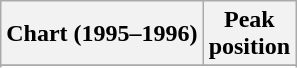<table class="wikitable sortable plainrowheaders" style="text-align:center">
<tr>
<th scope="col">Chart (1995–1996)</th>
<th scope="col">Peak<br>position</th>
</tr>
<tr>
</tr>
<tr>
</tr>
<tr>
</tr>
</table>
